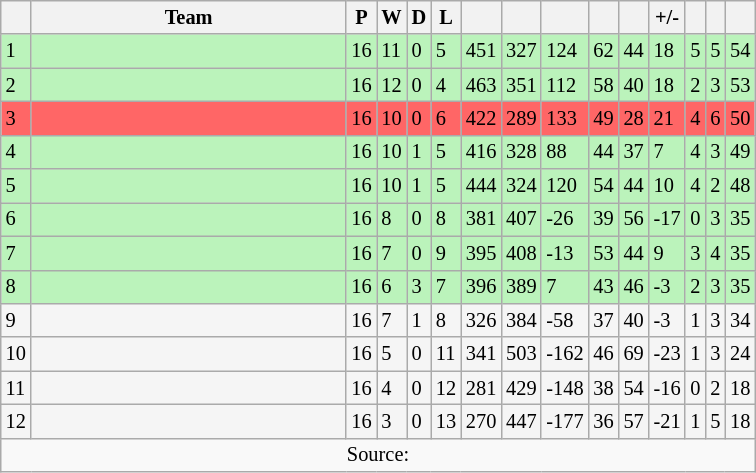<table class="wikitable sortable col2izq" style="text-align: left; font-size: 85%">
<tr>
<th> </th>
<th scope="col" style="width: 15em;">Team</th>
<th>P</th>
<th>W</th>
<th>D</th>
<th>L</th>
<th></th>
<th></th>
<th></th>
<th></th>
<th></th>
<th>+/-</th>
<th></th>
<th></th>
<th></th>
</tr>
<tr style="background:#BBF3BB;">
<td>1</td>
<td><strong></strong></td>
<td>16</td>
<td>11</td>
<td>0</td>
<td>5</td>
<td>451</td>
<td>327</td>
<td>124</td>
<td>62</td>
<td>44</td>
<td>18</td>
<td>5</td>
<td>5</td>
<td>54</td>
</tr>
<tr style="background:#BBF3BB;">
<td>2</td>
<td><strong></strong></td>
<td>16</td>
<td>12</td>
<td>0</td>
<td>4</td>
<td>463</td>
<td>351</td>
<td>112</td>
<td>58</td>
<td>40</td>
<td>18</td>
<td>2</td>
<td>3</td>
<td>53</td>
</tr>
<tr style="background:#FF6666;">
<td>3</td>
<td><strong></strong></td>
<td>16</td>
<td>10</td>
<td>0</td>
<td>6</td>
<td>422</td>
<td>289</td>
<td>133</td>
<td>49</td>
<td>28</td>
<td>21</td>
<td>4</td>
<td>6</td>
<td>50</td>
</tr>
<tr style="background:#BBF3BB;">
<td>4</td>
<td><strong></strong></td>
<td>16</td>
<td>10</td>
<td>1</td>
<td>5</td>
<td>416</td>
<td>328</td>
<td>88</td>
<td>44</td>
<td>37</td>
<td>7</td>
<td>4</td>
<td>3</td>
<td>49</td>
</tr>
<tr style="background:#BBF3BB;">
<td>5</td>
<td><strong></strong></td>
<td>16</td>
<td>10</td>
<td>1</td>
<td>5</td>
<td>444</td>
<td>324</td>
<td>120</td>
<td>54</td>
<td>44</td>
<td>10</td>
<td>4</td>
<td>2</td>
<td>48</td>
</tr>
<tr style="background:#BBF3BB;">
<td>6</td>
<td><strong></strong></td>
<td>16</td>
<td>8</td>
<td>0</td>
<td>8</td>
<td>381</td>
<td>407</td>
<td>-26</td>
<td>39</td>
<td>56</td>
<td>-17</td>
<td>0</td>
<td>3</td>
<td>35</td>
</tr>
<tr style="background:#BBF3BB;">
<td>7</td>
<td><strong></strong></td>
<td>16</td>
<td>7</td>
<td>0</td>
<td>9</td>
<td>395</td>
<td>408</td>
<td>-13</td>
<td>53</td>
<td>44</td>
<td>9</td>
<td>3</td>
<td>4</td>
<td>35</td>
</tr>
<tr style="background:#BBF3BB;">
<td>8</td>
<td><strong></strong></td>
<td>16</td>
<td>6</td>
<td>3</td>
<td>7</td>
<td>396</td>
<td>389</td>
<td>7</td>
<td>43</td>
<td>46</td>
<td>-3</td>
<td>2</td>
<td>3</td>
<td>35</td>
</tr>
<tr style="background:#F5F5F5;">
<td>9</td>
<td><strong></strong></td>
<td>16</td>
<td>7</td>
<td>1</td>
<td>8</td>
<td>326</td>
<td>384</td>
<td>-58</td>
<td>37</td>
<td>40</td>
<td>-3</td>
<td>1</td>
<td>3</td>
<td>34</td>
</tr>
<tr style="background:#F5F5F5;">
<td>10</td>
<td><strong></strong></td>
<td>16</td>
<td>5</td>
<td>0</td>
<td>11</td>
<td>341</td>
<td>503</td>
<td>-162</td>
<td>46</td>
<td>69</td>
<td>-23</td>
<td>1</td>
<td>3</td>
<td>24</td>
</tr>
<tr style="background:#F5F5F5;">
<td>11</td>
<td><strong></strong></td>
<td>16</td>
<td>4</td>
<td>0</td>
<td>12</td>
<td>281</td>
<td>429</td>
<td>-148</td>
<td>38</td>
<td>54</td>
<td>-16</td>
<td>0</td>
<td>2</td>
<td>18</td>
</tr>
<tr style="background:#F5F5F5;">
<td>12</td>
<td><strong></strong></td>
<td>16</td>
<td>3</td>
<td>0</td>
<td>13</td>
<td>270</td>
<td>447</td>
<td>-177</td>
<td>36</td>
<td>57</td>
<td>-21</td>
<td>1</td>
<td>5</td>
<td>18</td>
</tr>
<tr class="sortbottom" style="text-align: center">
<td colspan="15">Source: </td>
</tr>
</table>
